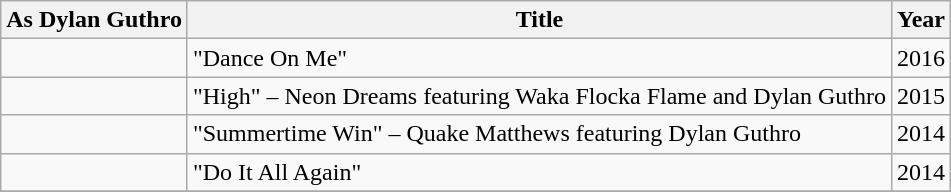<table class="wikitable">
<tr>
<th>As Dylan Guthro</th>
<th>Title</th>
<th>Year</th>
</tr>
<tr>
<td></td>
<td>"Dance On Me"</td>
<td>2016</td>
</tr>
<tr>
<td></td>
<td>"High" – Neon Dreams featuring Waka Flocka Flame and Dylan Guthro</td>
<td>2015</td>
</tr>
<tr>
<td></td>
<td>"Summertime Win" – Quake Matthews featuring Dylan Guthro</td>
<td>2014</td>
</tr>
<tr>
<td></td>
<td>"Do It All Again"</td>
<td>2014</td>
</tr>
<tr>
</tr>
</table>
